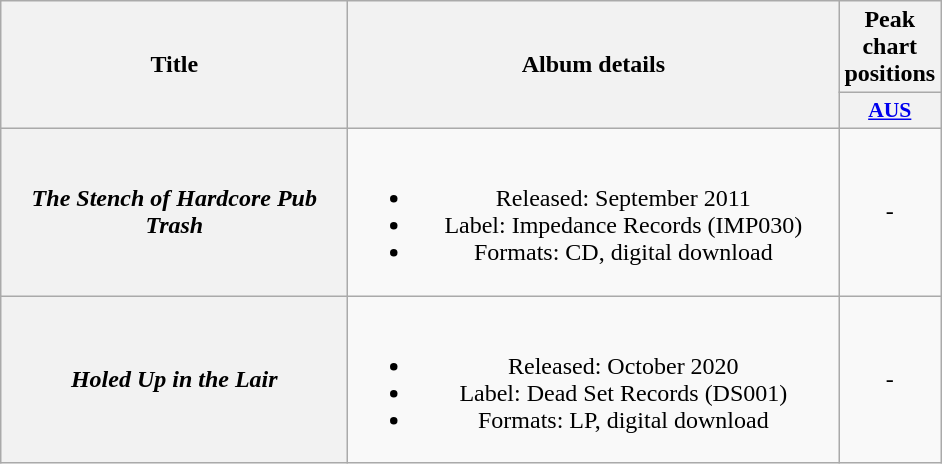<table class="wikitable plainrowheaders" style="text-align:center;">
<tr>
<th scope="col" rowspan="2" style="width:14em;">Title</th>
<th scope="col" rowspan="2" style="width:20em;">Album details</th>
<th scope="col" colspan="1">Peak chart positions</th>
</tr>
<tr>
<th scope="col" style="width:3em;font-size:90%;"><a href='#'>AUS</a><br></th>
</tr>
<tr>
<th scope="row"><em>The Stench of Hardcore Pub Trash</em></th>
<td><br><ul><li>Released: September 2011</li><li>Label: Impedance Records (IMP030)</li><li>Formats: CD, digital download</li></ul></td>
<td>-</td>
</tr>
<tr>
<th scope="row"><em>Holed Up in the Lair</em></th>
<td><br><ul><li>Released: October 2020</li><li>Label: Dead Set Records (DS001)</li><li>Formats: LP, digital download</li></ul></td>
<td>-</td>
</tr>
</table>
